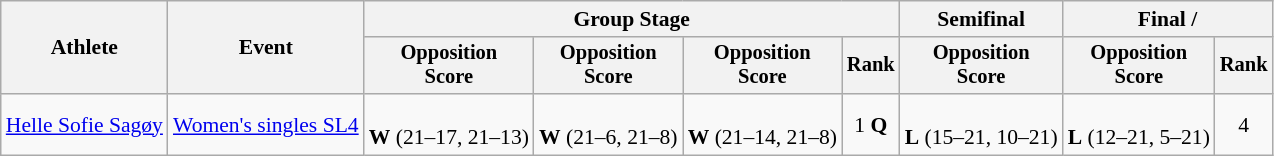<table class="wikitable" style="font-size:90%; text-align:center">
<tr>
<th rowspan="2">Athlete</th>
<th rowspan="2">Event</th>
<th colspan="4">Group Stage</th>
<th>Semifinal</th>
<th colspan="2">Final / </th>
</tr>
<tr style="font-size:95%">
<th>Opposition<br>Score</th>
<th>Opposition<br>Score</th>
<th>Opposition<br>Score</th>
<th>Rank</th>
<th>Opposition<br>Score</th>
<th>Opposition<br>Score</th>
<th>Rank</th>
</tr>
<tr>
<td align="left"><a href='#'>Helle Sofie Sagøy</a></td>
<td align="left"><a href='#'>Women's singles SL4</a></td>
<td><br><strong>W</strong> (21–17, 21–13)</td>
<td><br><strong>W</strong> (21–6, 21–8)</td>
<td><br><strong>W</strong> (21–14, 21–8)</td>
<td>1 <strong>Q</strong></td>
<td><br><strong>L</strong> (15–21, 10–21)</td>
<td><br><strong>L</strong> (12–21, 5–21)</td>
<td>4</td>
</tr>
</table>
